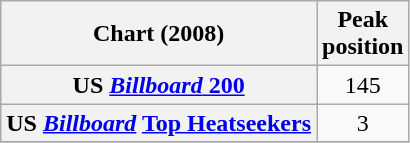<table class="wikitable plainrowheaders">
<tr>
<th>Chart (2008)</th>
<th>Peak<br>position</th>
</tr>
<tr>
<th scope="row">US <a href='#'><em>Billboard</em> 200</a></th>
<td align="center">145</td>
</tr>
<tr>
<th scope="row">US <em><a href='#'>Billboard</a></em> <a href='#'>Top Heatseekers</a></th>
<td align="center">3</td>
</tr>
<tr>
</tr>
</table>
